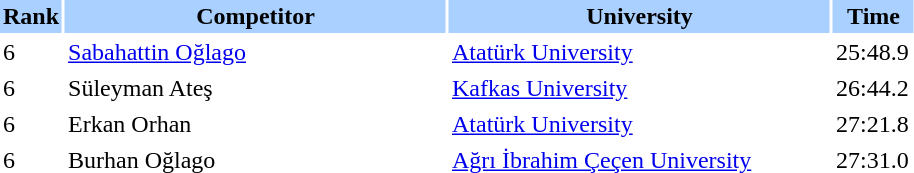<table border="0" cellspacing="2" cellpadding="2">
<tr bgcolor=AAD0FF>
<th width=20>Rank</th>
<th width=250>Competitor</th>
<th width=250>University</th>
<th width=50>Time</th>
</tr>
<tr>
<td>6</td>
<td><a href='#'>Sabahattin Oğlago</a></td>
<td><a href='#'>Atatürk University</a></td>
<td>25:48.9</td>
</tr>
<tr>
<td>6</td>
<td>Süleyman Ateş</td>
<td><a href='#'>Kafkas University</a></td>
<td>26:44.2</td>
</tr>
<tr>
<td>6</td>
<td>Erkan Orhan</td>
<td><a href='#'>Atatürk University</a></td>
<td>27:21.8</td>
</tr>
<tr>
<td>6</td>
<td>Burhan Oğlago</td>
<td><a href='#'>Ağrı İbrahim Çeçen University</a></td>
<td>27:31.0</td>
</tr>
</table>
